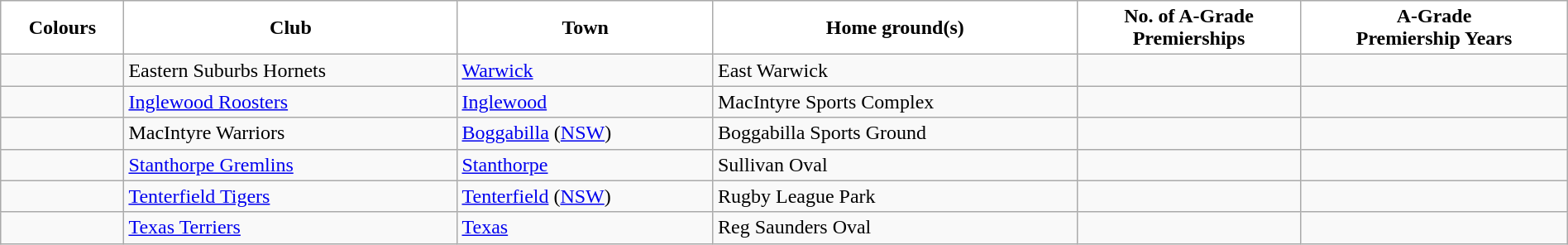<table class="wikitable" style="width:100%; text-align:left">
<tr>
<th style="background:white">Colours</th>
<th style="background:white">Club</th>
<th style="background:white">Town</th>
<th style="background:white">Home ground(s)</th>
<th style="background:white">No. of A-Grade<br>Premierships</th>
<th style="background:white">A-Grade<br>Premiership Years</th>
</tr>
<tr>
<td></td>
<td>Eastern Suburbs Hornets</td>
<td><a href='#'>Warwick</a></td>
<td>East Warwick</td>
<td></td>
<td></td>
</tr>
<tr>
<td></td>
<td><a href='#'>Inglewood Roosters</a></td>
<td><a href='#'>Inglewood</a></td>
<td>MacIntyre Sports Complex</td>
<td></td>
<td></td>
</tr>
<tr>
<td></td>
<td>MacIntyre Warriors</td>
<td><a href='#'>Boggabilla</a> (<a href='#'>NSW</a>)</td>
<td>Boggabilla Sports Ground</td>
<td></td>
<td></td>
</tr>
<tr>
<td></td>
<td><a href='#'>Stanthorpe Gremlins</a></td>
<td><a href='#'>Stanthorpe</a></td>
<td>Sullivan Oval</td>
<td></td>
<td></td>
</tr>
<tr>
<td></td>
<td><a href='#'>Tenterfield Tigers</a></td>
<td><a href='#'>Tenterfield</a> (<a href='#'>NSW</a>)</td>
<td>Rugby League Park</td>
<td></td>
<td></td>
</tr>
<tr>
<td></td>
<td><a href='#'>Texas Terriers</a></td>
<td><a href='#'>Texas</a></td>
<td>Reg Saunders Oval</td>
<td></td>
<td></td>
</tr>
</table>
